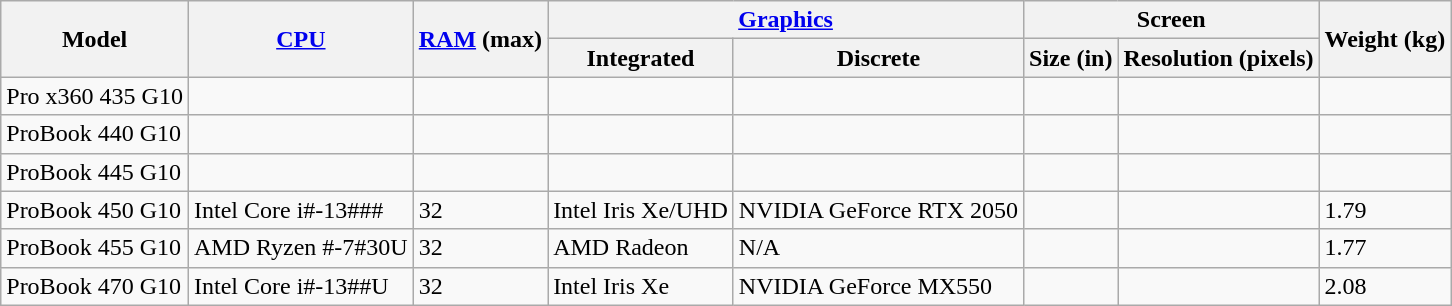<table class="wikitable">
<tr>
<th rowspan="2">Model</th>
<th rowspan="2"><a href='#'>CPU</a></th>
<th rowspan="2"><a href='#'>RAM</a> (max)</th>
<th colspan="2"><a href='#'>Graphics</a></th>
<th colspan="2">Screen</th>
<th rowspan="2">Weight (kg)</th>
</tr>
<tr>
<th>Integrated</th>
<th>Discrete</th>
<th>Size (in)</th>
<th>Resolution (pixels)</th>
</tr>
<tr>
<td>Pro x360 435 G10</td>
<td></td>
<td></td>
<td></td>
<td></td>
<td></td>
<td></td>
<td></td>
</tr>
<tr>
<td>ProBook 440 G10</td>
<td></td>
<td></td>
<td></td>
<td></td>
<td></td>
<td></td>
<td></td>
</tr>
<tr>
<td>ProBook 445 G10</td>
<td></td>
<td></td>
<td></td>
<td></td>
<td></td>
<td></td>
<td></td>
</tr>
<tr>
<td>ProBook 450 G10</td>
<td>Intel Core i#-13###</td>
<td>32</td>
<td>Intel Iris Xe/UHD</td>
<td>NVIDIA GeForce RTX 2050</td>
<td></td>
<td></td>
<td>1.79</td>
</tr>
<tr>
<td>ProBook 455 G10</td>
<td>AMD Ryzen #-7#30U</td>
<td>32</td>
<td>AMD Radeon</td>
<td>N/A</td>
<td></td>
<td></td>
<td>1.77</td>
</tr>
<tr>
<td>ProBook 470 G10</td>
<td>Intel Core i#-13##U</td>
<td>32</td>
<td>Intel Iris Xe</td>
<td>NVIDIA GeForce MX550</td>
<td></td>
<td></td>
<td>2.08</td>
</tr>
</table>
